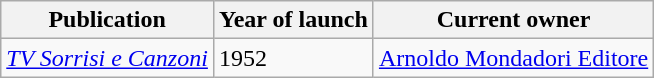<table class="wikitable">
<tr>
<th>Publication</th>
<th>Year of launch</th>
<th>Current owner</th>
</tr>
<tr>
<td><em><a href='#'>TV Sorrisi e Canzoni</a></em></td>
<td>1952</td>
<td><a href='#'>Arnoldo Mondadori Editore</a></td>
</tr>
</table>
